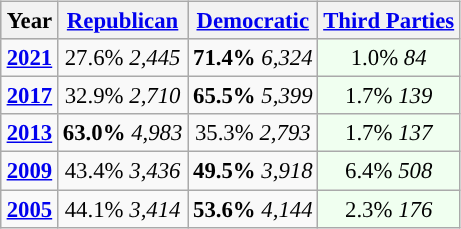<table class="wikitable" style="float:right; font-size:95%;">
<tr bgcolor=lightgrey>
<th>Year</th>
<th><a href='#'>Republican</a></th>
<th><a href='#'>Democratic</a></th>
<th><a href='#'>Third Parties</a></th>
</tr>
<tr>
<td style="text-align:center; "><strong><a href='#'>2021</a></strong></td>
<td style="text-align:center; ">27.6% <em>2,445</em></td>
<td style="text-align:center; "><strong>71.4%</strong> <em>6,324</em></td>
<td style="text-align:center; background:honeyDew;">1.0% <em>84</em></td>
</tr>
<tr>
<td style="text-align:center; "><strong><a href='#'>2017</a></strong></td>
<td style="text-align:center; ">32.9% <em>2,710</em></td>
<td style="text-align:center; "><strong>65.5%</strong> <em>5,399</em></td>
<td style="text-align:center; background:honeyDew;">1.7% <em>139</em></td>
</tr>
<tr>
<td style="text-align:center; "><strong><a href='#'>2013</a></strong></td>
<td style="text-align:center; "><strong>63.0%</strong> <em>4,983</em></td>
<td style="text-align:center; ">35.3% <em>2,793</em></td>
<td style="text-align:center; background:honeyDew;">1.7% <em>137</em></td>
</tr>
<tr>
<td style="text-align:center; "><strong><a href='#'>2009</a></strong></td>
<td style="text-align:center; ">43.4% <em>3,436</em></td>
<td style="text-align:center; "><strong>49.5%</strong>  <em>3,918</em></td>
<td style="text-align:center; background:honeyDew;">6.4% <em>508</em></td>
</tr>
<tr>
<td style="text-align:center; "><strong><a href='#'>2005</a></strong></td>
<td style="text-align:center; ">44.1% <em>3,414</em></td>
<td style="text-align:center; "><strong>53.6%</strong> <em>4,144</em></td>
<td style="text-align:center; background:honeyDew;">2.3% <em>176</em></td>
</tr>
</table>
